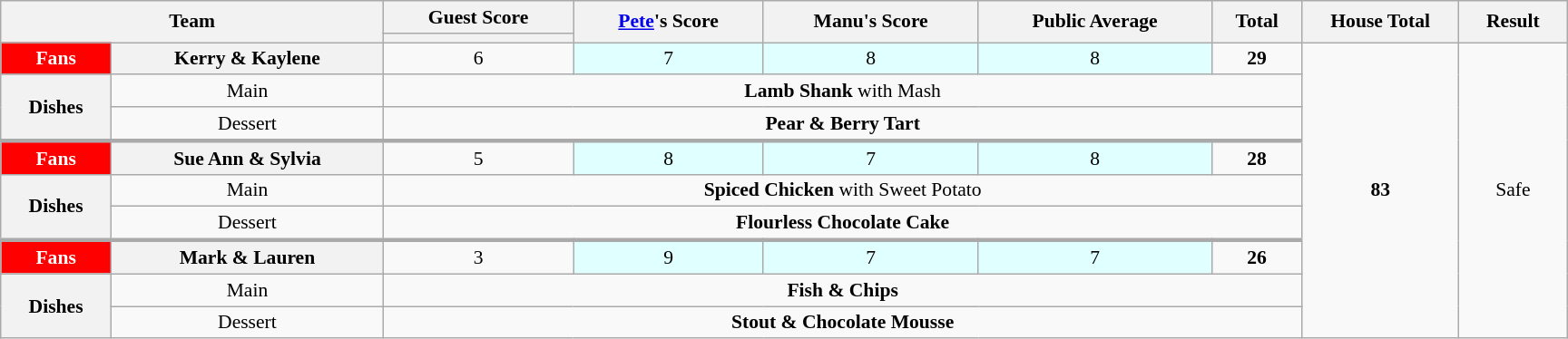<table class="wikitable plainrowheaders" style="margin:1em auto; text-align:center; font-size:90%; width:80em;">
<tr>
<th colspan="2" rowspan="2" scope="col">Team</th>
<th scope="col">Guest Score</th>
<th rowspan="2"><a href='#'>Pete</a>'s Score</th>
<th rowspan="2">Manu's Score</th>
<th rowspan="2">Public Average</th>
<th rowspan="2" scope="col">Total<br><small></small></th>
<th rowspan="2">House Total<br><small></small></th>
<th rowspan="2">Result</th>
</tr>
<tr 83>
<th scope="col"></th>
</tr>
<tr>
<th style="text-align:center; background:red; color:white;"><strong>Fans</strong></th>
<th rowspan="1">Kerry & Kaylene</th>
<td rowspan="1">6</td>
<td rowspan="1" bgcolor="#e0ffff">7</td>
<td rowspan="1" bgcolor="#e0ffff">8</td>
<td rowspan="1" bgcolor="#e0ffff">8</td>
<td rowspan="1"><strong>29</strong></td>
<td rowspan="9" style="width:10%"><strong>83</strong></td>
<td rowspan="9">Safe</td>
</tr>
<tr>
<th colspan="1" rowspan="2">Dishes</th>
<td>Main</td>
<td colspan="5"><strong>Lamb Shank</strong> with Mash</td>
</tr>
<tr>
<td>Dessert</td>
<td colspan="5"><strong>Pear & Berry Tart</strong></td>
</tr>
<tr style="border-top:3px solid #aaa;">
<th style="text-align:center; background:red; color:white;"><strong>Fans</strong></th>
<th rowspan="1">Sue Ann & Sylvia</th>
<td rowspan="1">5</td>
<td rowspan="1" bgcolor="#e0ffff">8</td>
<td rowspan="1" bgcolor="#e0ffff">7</td>
<td rowspan="1" bgcolor="#e0ffff">8</td>
<td rowspan="1"><strong>28</strong></td>
</tr>
<tr>
<th colspan="1" rowspan="2">Dishes</th>
<td>Main</td>
<td colspan="5"><strong>Spiced Chicken</strong> with Sweet Potato</td>
</tr>
<tr>
<td>Dessert</td>
<td colspan="5"><strong>Flourless Chocolate Cake</strong></td>
</tr>
<tr style="border-top:3px solid #aaa;">
<th style="text-align:center; background:red; color:white;"><strong>Fans</strong></th>
<th rowspan="1">Mark & Lauren</th>
<td rowspan="1">3</td>
<td rowspan="1" bgcolor="#e0ffff">9</td>
<td rowspan="1" bgcolor="#e0ffff">7</td>
<td rowspan="1" bgcolor="#e0ffff">7</td>
<td rowspan="1"><strong>26</strong></td>
</tr>
<tr>
<th colspan="1" rowspan="2">Dishes</th>
<td>Main</td>
<td colspan="5"><strong>Fish & Chips</strong></td>
</tr>
<tr>
<td>Dessert</td>
<td colspan="5"><strong>Stout & Chocolate Mousse</strong></td>
</tr>
</table>
